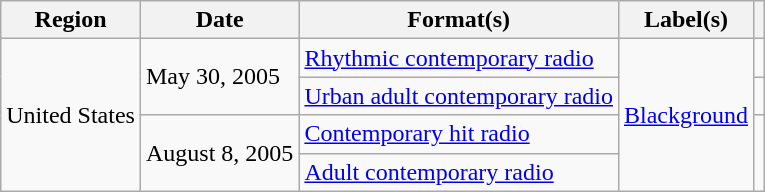<table class="wikitable">
<tr>
<th>Region</th>
<th>Date</th>
<th>Format(s)</th>
<th>Label(s)</th>
<th></th>
</tr>
<tr>
<td rowspan="4">United States</td>
<td rowspan="2">May 30, 2005</td>
<td><a href='#'>Rhythmic contemporary radio</a></td>
<td rowspan="4"><a href='#'>Blackground</a></td>
<td></td>
</tr>
<tr>
<td><a href='#'>Urban adult contemporary radio</a></td>
<td></td>
</tr>
<tr>
<td rowspan="2">August 8, 2005</td>
<td><a href='#'>Contemporary hit radio</a></td>
<td rowspan="2"></td>
</tr>
<tr>
<td><a href='#'>Adult contemporary radio</a></td>
</tr>
</table>
